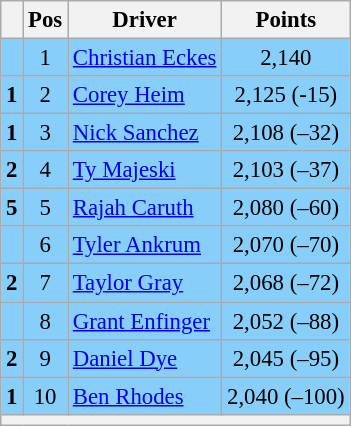<table class="wikitable" style="font-size: 95%;">
<tr>
<th></th>
<th>Pos</th>
<th>Driver</th>
<th>Points</th>
</tr>
<tr style="background:#87CEFA;">
<td align="left"></td>
<td style="text-align:center;">1</td>
<td><a href='#'>Christian Eckes</a></td>
<td style="text-align:center;">2,140</td>
</tr>
<tr style="background:#87CEFA;">
<td align="left"> <strong>1</strong></td>
<td style="text-align:center;">2</td>
<td><a href='#'>Corey Heim</a></td>
<td style="text-align:center;">2,125 (-15)</td>
</tr>
<tr style="background:#87CEFA;">
<td align="left"> <strong>1</strong></td>
<td style="text-align:center;">3</td>
<td><a href='#'>Nick Sanchez</a></td>
<td style="text-align:center;">2,108 (–32)</td>
</tr>
<tr style="background:#87CEFA;">
<td align="left"> <strong>2</strong></td>
<td style="text-align:center;">4</td>
<td><a href='#'>Ty Majeski</a></td>
<td style="text-align:center;">2,103 (–37)</td>
</tr>
<tr style="background:#87CEFA;">
<td align="left"> <strong>5</strong></td>
<td style="text-align:center;">5</td>
<td><a href='#'>Rajah Caruth</a></td>
<td style="text-align:center;">2,080 (–60)</td>
</tr>
<tr style="background:#87CEFA;">
<td align="left"></td>
<td style="text-align:center;">6</td>
<td><a href='#'>Tyler Ankrum</a></td>
<td style="text-align:center;">2,070 (–70)</td>
</tr>
<tr style="background:#87CEFA;">
<td align="left"> <strong>2</strong></td>
<td style="text-align:center;">7</td>
<td><a href='#'>Taylor Gray</a></td>
<td style="text-align:center;">2,068 (–72)</td>
</tr>
<tr style="background:#87CEFA;">
<td align="left"></td>
<td style="text-align:center;">8</td>
<td><a href='#'>Grant Enfinger</a></td>
<td style="text-align:center;">2,052 (–88)</td>
</tr>
<tr style="background:#87CEFA;">
<td align="left"> <strong>2</strong></td>
<td style="text-align:center;">9</td>
<td><a href='#'>Daniel Dye</a></td>
<td style="text-align:center;">2,045 (–95)</td>
</tr>
<tr style="background:#87CEFA;">
<td align="left"> <strong>1</strong></td>
<td style="text-align:center;">10</td>
<td><a href='#'>Ben Rhodes</a></td>
<td style="text-align:center;">2,040 (–100)</td>
</tr>
<tr class="sortbottom">
<th colspan="9"></th>
</tr>
</table>
